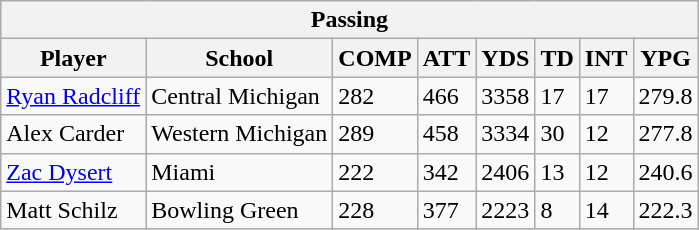<table class="wikitable">
<tr>
<th colspan="8" style="text-align:center;">Passing</th>
</tr>
<tr>
<th>Player</th>
<th>School</th>
<th>COMP</th>
<th>ATT</th>
<th>YDS</th>
<th>TD</th>
<th>INT</th>
<th>YPG</th>
</tr>
<tr>
<td><a href='#'>Ryan Radcliff</a></td>
<td>Central Michigan</td>
<td>282</td>
<td>466</td>
<td>3358</td>
<td>17</td>
<td>17</td>
<td>279.8</td>
</tr>
<tr>
<td>Alex Carder</td>
<td>Western Michigan</td>
<td>289</td>
<td>458</td>
<td>3334</td>
<td>30</td>
<td>12</td>
<td>277.8</td>
</tr>
<tr>
<td><a href='#'>Zac Dysert</a></td>
<td>Miami</td>
<td>222</td>
<td>342</td>
<td>2406</td>
<td>13</td>
<td>12</td>
<td>240.6</td>
</tr>
<tr>
<td>Matt Schilz</td>
<td>Bowling Green</td>
<td>228</td>
<td>377</td>
<td>2223</td>
<td>8</td>
<td>14</td>
<td>222.3</td>
</tr>
</table>
